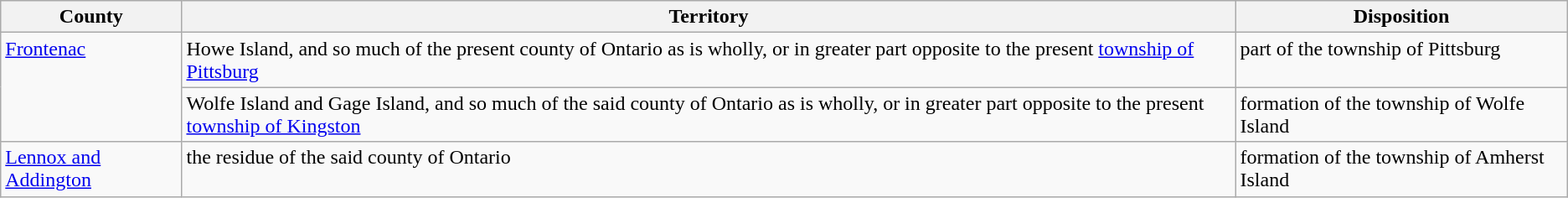<table class="wikitable">
<tr>
<th>County</th>
<th>Territory</th>
<th>Disposition</th>
</tr>
<tr valign="top">
<td rowspan="2"><a href='#'>Frontenac</a></td>
<td>Howe Island, and so much of the present county of Ontario as is wholly, or in greater part opposite to the present <a href='#'>township of Pittsburg</a></td>
<td>part of the township of Pittsburg</td>
</tr>
<tr valign="top">
<td>Wolfe Island and Gage Island, and so much of the said county of Ontario as is wholly, or in greater part opposite to the present <a href='#'>township of Kingston</a></td>
<td>formation of the township of Wolfe Island</td>
</tr>
<tr valign="top">
<td><a href='#'>Lennox and Addington</a></td>
<td>the residue of the said county of Ontario</td>
<td>formation of the township of Amherst Island</td>
</tr>
</table>
